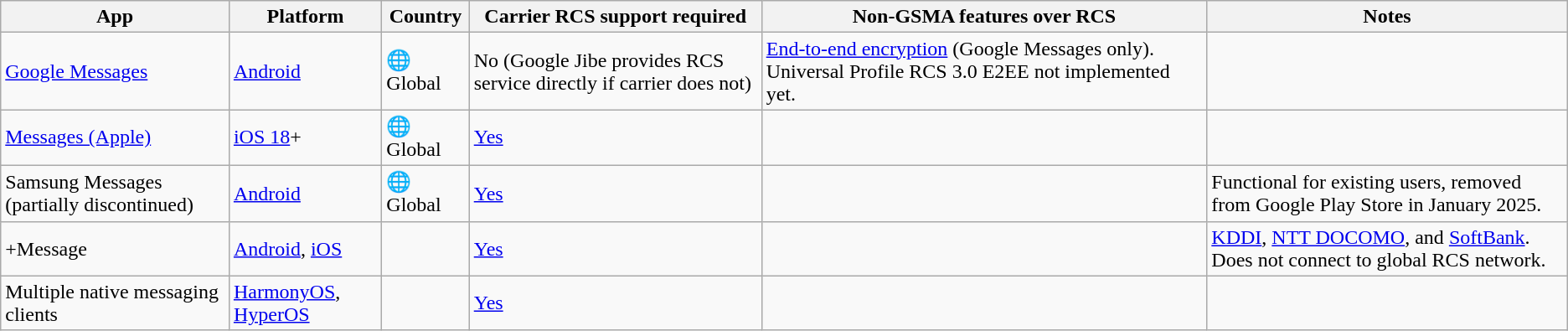<table class="wikitable sortable mw-collapsible">
<tr>
<th>App</th>
<th>Platform</th>
<th>Country</th>
<th>Carrier RCS support required</th>
<th>Non-GSMA features over RCS</th>
<th>Notes</th>
</tr>
<tr>
<td><a href='#'>Google Messages</a></td>
<td><a href='#'>Android</a></td>
<td>🌐 Global</td>
<td>No (Google Jibe provides RCS service directly if carrier does not)</td>
<td><a href='#'>End-to-end encryption</a> (Google Messages only). Universal Profile RCS 3.0 E2EE not implemented yet.</td>
<td></td>
</tr>
<tr>
<td><a href='#'>Messages (Apple)</a></td>
<td><a href='#'>iOS 18</a>+</td>
<td>🌐 Global</td>
<td><a href='#'>Yes</a></td>
<td></td>
<td></td>
</tr>
<tr>
<td>Samsung Messages (partially discontinued)</td>
<td><a href='#'>Android</a></td>
<td>🌐 Global</td>
<td><a href='#'>Yes</a></td>
<td></td>
<td>Functional for existing users, removed from Google Play Store in January 2025.</td>
</tr>
<tr>
<td>+Message</td>
<td><a href='#'>Android</a>, <a href='#'>iOS</a></td>
<td></td>
<td><a href='#'>Yes</a></td>
<td></td>
<td><a href='#'>KDDI</a>, <a href='#'>NTT DOCOMO</a>, and <a href='#'>SoftBank</a>. Does not connect to global RCS network.</td>
</tr>
<tr>
<td>Multiple native messaging clients</td>
<td><a href='#'>HarmonyOS</a>, <a href='#'>HyperOS</a></td>
<td></td>
<td><a href='#'>Yes</a></td>
<td></td>
<td></td>
</tr>
</table>
